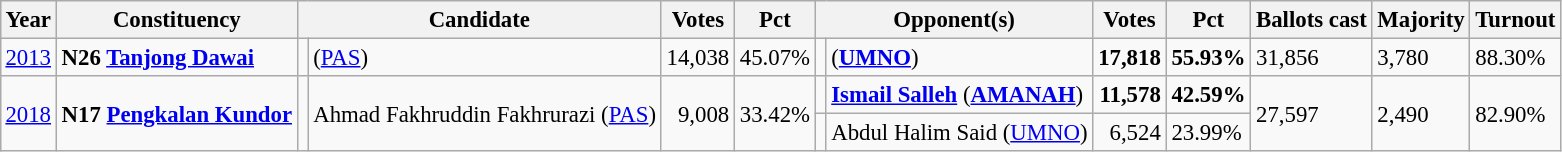<table class="wikitable" style="margin:0.5em ; font-size:95%">
<tr>
<th>Year</th>
<th>Constituency</th>
<th colspan=2>Candidate</th>
<th>Votes</th>
<th>Pct</th>
<th colspan=2>Opponent(s)</th>
<th>Votes</th>
<th>Pct</th>
<th>Ballots cast</th>
<th>Majority</th>
<th>Turnout</th>
</tr>
<tr>
<td><a href='#'>2013</a></td>
<td><strong>N26 <a href='#'>Tanjong Dawai</a></strong></td>
<td></td>
<td> (<a href='#'>PAS</a>)</td>
<td align="right">14,038</td>
<td>45.07%</td>
<td></td>
<td> (<a href='#'><strong>UMNO</strong></a>)</td>
<td align="right"><strong>17,818</strong></td>
<td><strong>55.93%</strong></td>
<td>31,856</td>
<td>3,780</td>
<td>88.30%</td>
</tr>
<tr>
<td rowspan=2><a href='#'>2018</a></td>
<td rowspan=2><strong>N17 <a href='#'>Pengkalan Kundor</a></strong></td>
<td rowspan=2 ></td>
<td rowspan=2>Ahmad Fakhruddin Fakhrurazi (<a href='#'>PAS</a>)</td>
<td rowspan=2 align="right">9,008</td>
<td rowspan=2>33.42%</td>
<td></td>
<td><strong><a href='#'>Ismail Salleh</a></strong> (<a href='#'><strong>AMANAH</strong></a>)</td>
<td align="right"><strong>11,578</strong></td>
<td><strong>42.59%</strong></td>
<td rowspan=2>27,597</td>
<td rowspan=2>2,490</td>
<td rowspan=2>82.90%</td>
</tr>
<tr>
<td></td>
<td>Abdul Halim Said (<a href='#'>UMNO</a>)</td>
<td align="right">6,524</td>
<td>23.99%</td>
</tr>
</table>
